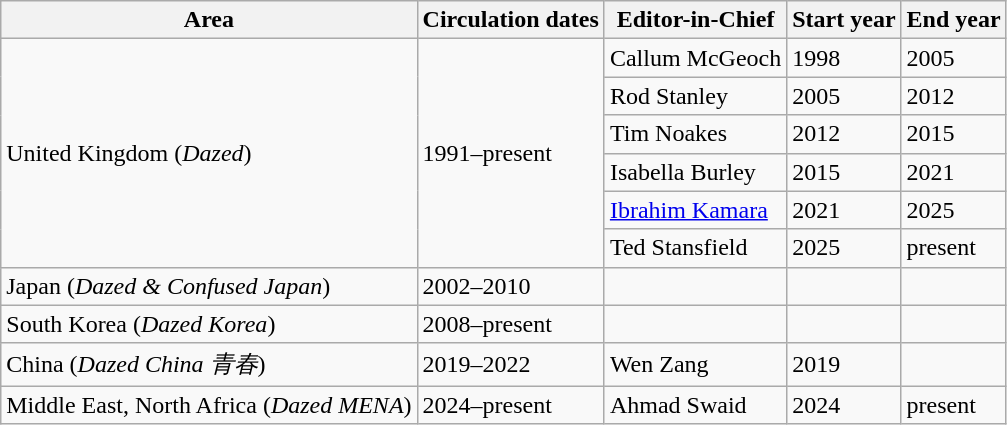<table class="wikitable">
<tr>
<th>Area</th>
<th>Circulation dates</th>
<th>Editor-in-Chief</th>
<th>Start year</th>
<th>End year</th>
</tr>
<tr>
<td rowspan="6">United Kingdom (<em>Dazed</em>)</td>
<td rowspan="6">1991–present</td>
<td>Callum McGeoch</td>
<td>1998</td>
<td>2005</td>
</tr>
<tr>
<td>Rod Stanley</td>
<td>2005</td>
<td>2012</td>
</tr>
<tr>
<td>Tim Noakes</td>
<td>2012</td>
<td>2015</td>
</tr>
<tr>
<td>Isabella Burley</td>
<td>2015</td>
<td>2021</td>
</tr>
<tr>
<td><a href='#'>Ibrahim Kamara</a></td>
<td>2021</td>
<td>2025</td>
</tr>
<tr>
<td>Ted Stansfield</td>
<td>2025</td>
<td>present</td>
</tr>
<tr>
<td>Japan (<em>Dazed & Confused Japan</em>)</td>
<td>2002–2010</td>
<td></td>
<td></td>
<td></td>
</tr>
<tr>
<td>South Korea (<em>Dazed Korea</em>)</td>
<td>2008–present</td>
<td></td>
<td></td>
<td></td>
</tr>
<tr>
<td>China (<em>Dazed China 青春</em>)</td>
<td>2019–2022</td>
<td>Wen Zang</td>
<td>2019</td>
<td></td>
</tr>
<tr>
<td>Middle East, North Africa (<em>Dazed MENA</em>)</td>
<td>2024–present</td>
<td>Ahmad Swaid</td>
<td>2024</td>
<td>present</td>
</tr>
</table>
